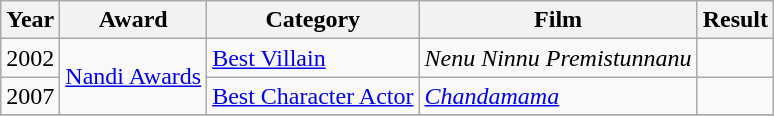<table class="wikitable sortable">
<tr>
<th>Year</th>
<th>Award</th>
<th>Category</th>
<th>Film</th>
<th>Result</th>
</tr>
<tr>
<td>2002</td>
<td rowspan = '2'><a href='#'>Nandi Awards</a></td>
<td><a href='#'>Best Villain</a></td>
<td><em>Nenu Ninnu Premistunnanu</em></td>
<td></td>
</tr>
<tr>
<td>2007</td>
<td><a href='#'>Best Character Actor</a></td>
<td><em><a href='#'>Chandamama</a></em></td>
<td></td>
</tr>
<tr>
</tr>
</table>
